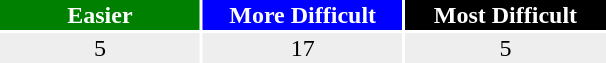<table ->
<tr>
<th width=25% style="background:green; color:white;">Easier</th>
<th width=25% style="background:blue; color:white;">More Difficult</th>
<th width=25% style="background:black; color:white;">Most Difficult</th>
</tr>
<tr bgcolor="#eeeeee" align="center">
<td>5</td>
<td>17</td>
<td>5</td>
</tr>
</table>
